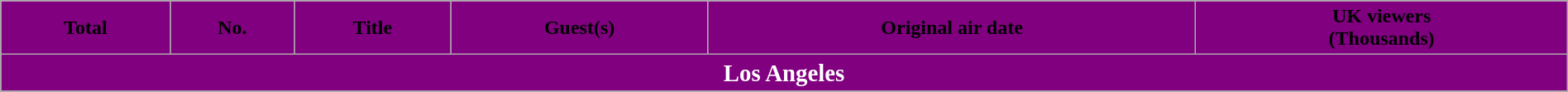<table class="wikitable plainrowheaders" style="width:100%;">
<tr>
<th scope="col" style="background:purple;">Total</th>
<th scope="col" style="background:purple;">No.</th>
<th scope="col" style="background:purple;">Title</th>
<th scope="col" style="background:purple;">Guest(s)</th>
<th scope="col" style="background:purple;">Original air date</th>
<th scope="col" style="background:purple;">UK viewers<br>(Thousands)</th>
</tr>
<tr>
<th style="background:purple; color:white;" colspan="10"><big>Los Angeles</big></th>
</tr>
<tr>
</tr>
</table>
